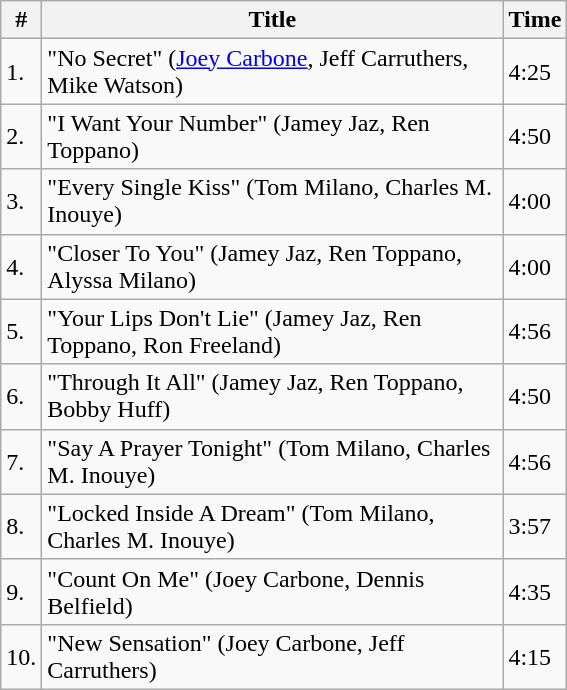<table class="wikitable">
<tr>
<th>#</th>
<th width="300">Title</th>
<th>Time</th>
</tr>
<tr>
<td>1.</td>
<td>"No Secret" (<a href='#'>Joey Carbone</a>, Jeff Carruthers, Mike Watson)</td>
<td>4:25</td>
</tr>
<tr>
<td>2.</td>
<td>"I Want Your Number" (Jamey Jaz, Ren Toppano)</td>
<td>4:50</td>
</tr>
<tr>
<td>3.</td>
<td>"Every Single Kiss" (Tom Milano, Charles M. Inouye)</td>
<td>4:00</td>
</tr>
<tr>
<td>4.</td>
<td>"Closer To You" (Jamey Jaz, Ren Toppano, Alyssa Milano)</td>
<td>4:00</td>
</tr>
<tr>
<td>5.</td>
<td>"Your Lips Don't Lie" (Jamey Jaz, Ren Toppano, Ron Freeland)</td>
<td>4:56</td>
</tr>
<tr>
<td>6.</td>
<td>"Through It All" (Jamey Jaz, Ren Toppano, Bobby Huff)</td>
<td>4:50</td>
</tr>
<tr>
<td>7.</td>
<td>"Say A Prayer Tonight" (Tom Milano, Charles M. Inouye)</td>
<td>4:56</td>
</tr>
<tr>
<td>8.</td>
<td>"Locked Inside A Dream" (Tom Milano, Charles M. Inouye)</td>
<td>3:57</td>
</tr>
<tr>
<td>9.</td>
<td>"Count On Me" (Joey Carbone, Dennis Belfield)</td>
<td>4:35</td>
</tr>
<tr>
<td>10.</td>
<td>"New Sensation" (Joey Carbone, Jeff Carruthers)</td>
<td>4:15</td>
</tr>
</table>
